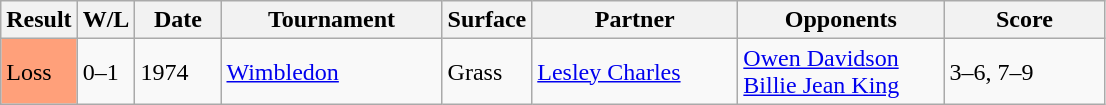<table class="sortable wikitable">
<tr>
<th style="width:40px">Result</th>
<th style="width:30px" class="unsortable">W/L</th>
<th style="width:50px">Date</th>
<th style="width:140px">Tournament</th>
<th style="width:50px">Surface</th>
<th style="width:130px">Partner</th>
<th style="width:130px">Opponents</th>
<th style="width:100px" class="unsortable">Score</th>
</tr>
<tr>
<td style="background:#ffa07a;">Loss</td>
<td>0–1</td>
<td>1974</td>
<td><a href='#'>Wimbledon</a></td>
<td>Grass</td>
<td> <a href='#'>Lesley Charles</a></td>
<td> <a href='#'>Owen Davidson</a><br> <a href='#'>Billie Jean King</a></td>
<td>3–6, 7–9</td>
</tr>
</table>
